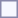<table style="border:1px solid #8888aa; background-color:#f7f8ff; padding:5px; font-size:95%; margin: 0px 12px 12px 0px;">
</table>
